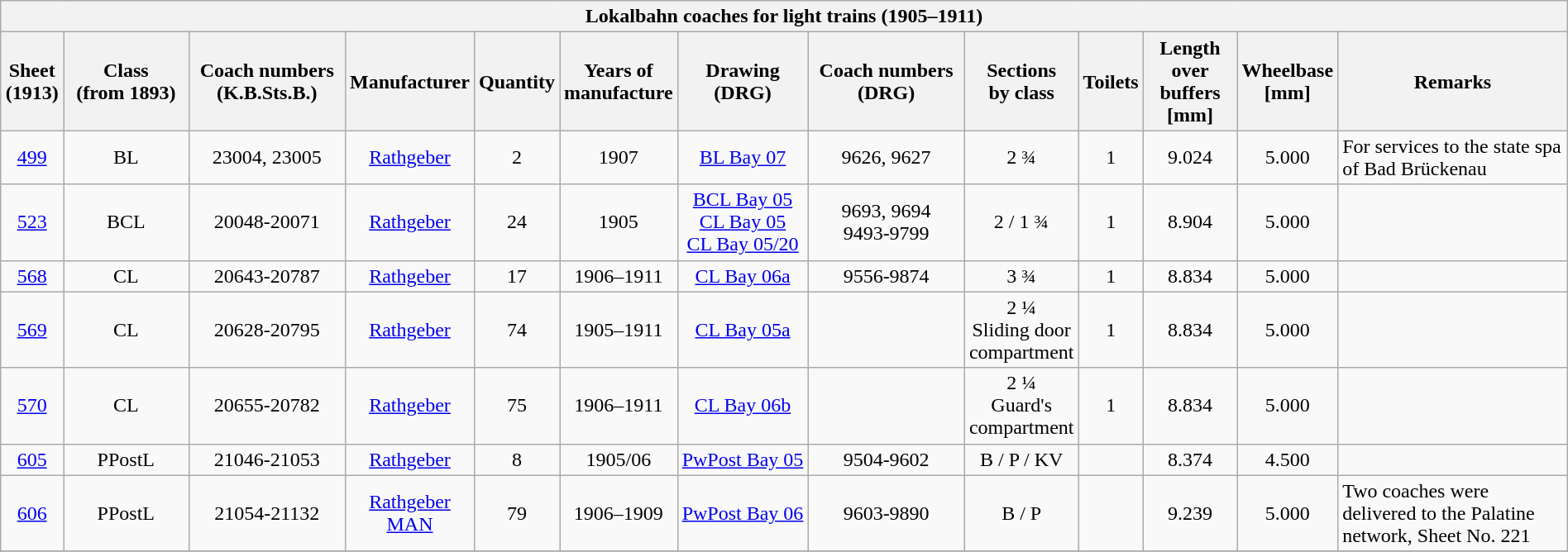<table class="wikitable" style="text-align:center" width="100%">
<tr class="hintergrundfarbe4">
<th colspan="13">Lokalbahn coaches for light trains (1905–1911)</th>
</tr>
<tr class="hintergrundfarbe6">
<th style="width:4%">Sheet<br>(1913)</th>
<th style="width:8%">Class<br>(from 1893)</th>
<th style="width:10%">Coach numbers<br>(K.B.Sts.B.)<br></th>
<th style="width:8%">Manufacturer</th>
<th style="width:2%">Quantity</th>
<th style="width:6%">Years of<br>manufacture</th>
<th style="width:8%">Drawing<br> (DRG)</th>
<th style="width:10%">Coach numbers<br>(DRG)</th>
<th style="width:6%">Sections<br> by class</th>
<th style="width:2%">Toilets</th>
<th style="width:6%">Length over buffers<br>[mm]</th>
<th style="width:6%">Wheelbase<br>[mm]</th>
<th>Remarks</th>
</tr>
<tr>
<td><a href='#'>499</a></td>
<td>BL</td>
<td>23004, 23005</td>
<td><a href='#'>Rathgeber</a></td>
<td>2</td>
<td>1907</td>
<td><a href='#'>BL Bay 07</a></td>
<td>9626, 9627</td>
<td>2 ¾</td>
<td>1</td>
<td>9.024</td>
<td>5.000</td>
<td style="text-align:left">For services to the state spa of Bad Brückenau</td>
</tr>
<tr>
<td><a href='#'>523</a></td>
<td>BCL</td>
<td>20048-20071</td>
<td><a href='#'>Rathgeber</a></td>
<td>24</td>
<td>1905</td>
<td><a href='#'>BCL Bay 05</a><br> <a href='#'>CL Bay 05</a><br> <a href='#'>CL Bay 05/20</a></td>
<td>9693, 9694<br>9493-9799<br></td>
<td>2 / 1 ¾</td>
<td>1</td>
<td>8.904</td>
<td>5.000</td>
<td style="text-align:left"></td>
</tr>
<tr>
<td><a href='#'>568</a></td>
<td>CL</td>
<td>20643-20787<br></td>
<td><a href='#'>Rathgeber</a></td>
<td>17</td>
<td>1906–1911</td>
<td><a href='#'>CL Bay 06a</a></td>
<td>9556-9874<br></td>
<td>3 ¾</td>
<td>1</td>
<td>8.834</td>
<td>5.000</td>
<td style="text-align:left"></td>
</tr>
<tr>
<td><a href='#'>569</a></td>
<td>CL</td>
<td>20628-20795<br></td>
<td><a href='#'>Rathgeber</a></td>
<td>74</td>
<td>1905–1911</td>
<td><a href='#'>CL Bay 05a</a></td>
<td></td>
<td>2 ¼<br> Sliding door compartment</td>
<td>1</td>
<td>8.834</td>
<td>5.000</td>
<td style="text-align:left"></td>
</tr>
<tr>
<td><a href='#'>570</a></td>
<td>CL</td>
<td>20655-20782<br></td>
<td><a href='#'>Rathgeber</a></td>
<td>75</td>
<td>1906–1911</td>
<td><a href='#'>CL Bay 06b</a></td>
<td></td>
<td>2 ¼<br> Guard's compartment</td>
<td>1</td>
<td>8.834</td>
<td>5.000</td>
<td style="text-align:left"></td>
</tr>
<tr>
<td><a href='#'>605</a></td>
<td>PPostL</td>
<td>21046-21053</td>
<td><a href='#'>Rathgeber</a></td>
<td>8</td>
<td>1905/06</td>
<td><a href='#'>PwPost&nbsp;Bay&nbsp;05</a></td>
<td>9504-9602<br></td>
<td>B / P / KV</td>
<td></td>
<td>8.374</td>
<td>4.500</td>
<td style="text-align:left"></td>
</tr>
<tr>
<td><a href='#'>606</a></td>
<td>PPostL</td>
<td>21054-21132</td>
<td><a href='#'>Rathgeber</a><br><a href='#'>MAN</a></td>
<td>79</td>
<td>1906–1909</td>
<td><a href='#'>PwPost Bay 06</a></td>
<td>9603-9890<br></td>
<td>B / P<br></td>
<td></td>
<td>9.239</td>
<td>5.000</td>
<td style="text-align:left">Two coaches were delivered to the Palatine network, Sheet No. 221</td>
</tr>
<tr>
</tr>
</table>
